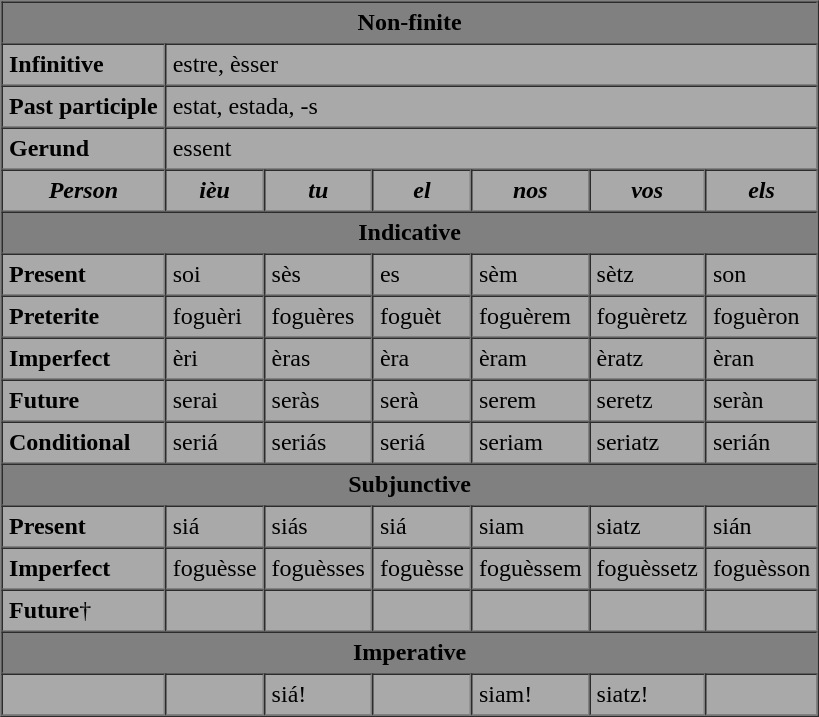<table border="1" cellpadding="4" cellspacing="0" style="background-color: darkgray;" style="font-size: 90%">
<tr>
<th bgcolor="gray" colspan="7">Non-finite</th>
</tr>
<tr>
<td><strong>Infinitive</strong></td>
<td colspan="6">estre, èsser</td>
</tr>
<tr>
<td><strong>Past participle</strong></td>
<td colspan="6">estat, estada, -s</td>
</tr>
<tr>
<td><strong>Gerund</strong></td>
<td colspan="6">essent</td>
</tr>
<tr>
<th><em>Person</em></th>
<th><em>ièu</em></th>
<th><em>tu</em></th>
<th><em>el</em></th>
<th><em>nos</em></th>
<th><em>vos</em></th>
<th><em>els</em></th>
</tr>
<tr>
<th bgcolor="gray" colspan="7">Indicative</th>
</tr>
<tr>
<td><strong>Present</strong></td>
<td>soi</td>
<td>sès</td>
<td>es</td>
<td>sèm</td>
<td>sètz</td>
<td>son</td>
</tr>
<tr>
<td><strong>Preterite</strong></td>
<td>foguèri</td>
<td>foguères</td>
<td>foguèt</td>
<td>foguèrem</td>
<td>foguèretz</td>
<td>foguèron</td>
</tr>
<tr>
<td><strong>Imperfect</strong></td>
<td>èri</td>
<td>èras</td>
<td>èra</td>
<td>èram</td>
<td>èratz</td>
<td>èran</td>
</tr>
<tr>
<td><strong>Future</strong></td>
<td>serai</td>
<td>seràs</td>
<td>serà</td>
<td>serem</td>
<td>seretz</td>
<td>seràn</td>
</tr>
<tr>
<td><strong>Conditional</strong></td>
<td>seriá</td>
<td>seriás</td>
<td>seriá</td>
<td>seriam</td>
<td>seriatz</td>
<td>serián</td>
</tr>
<tr>
<th bgcolor="gray" colspan="7">Subjunctive</th>
</tr>
<tr>
<td><strong>Present</strong></td>
<td>siá</td>
<td>siás</td>
<td>siá</td>
<td>siam</td>
<td>siatz</td>
<td>sián</td>
</tr>
<tr>
<td><strong>Imperfect</strong></td>
<td>foguèsse</td>
<td>foguèsses</td>
<td>foguèsse</td>
<td>foguèssem</td>
<td>foguèssetz</td>
<td>foguèsson</td>
</tr>
<tr>
<td><strong>Future</strong>†</td>
<td> </td>
<td> </td>
<td> </td>
<td> </td>
<td> </td>
<td> </td>
</tr>
<tr>
<th bgcolor="gray" colspan="7">Imperative</th>
</tr>
<tr>
<td> </td>
<td> </td>
<td>siá!</td>
<td> </td>
<td>siam!</td>
<td>siatz!</td>
<td> </td>
</tr>
</table>
